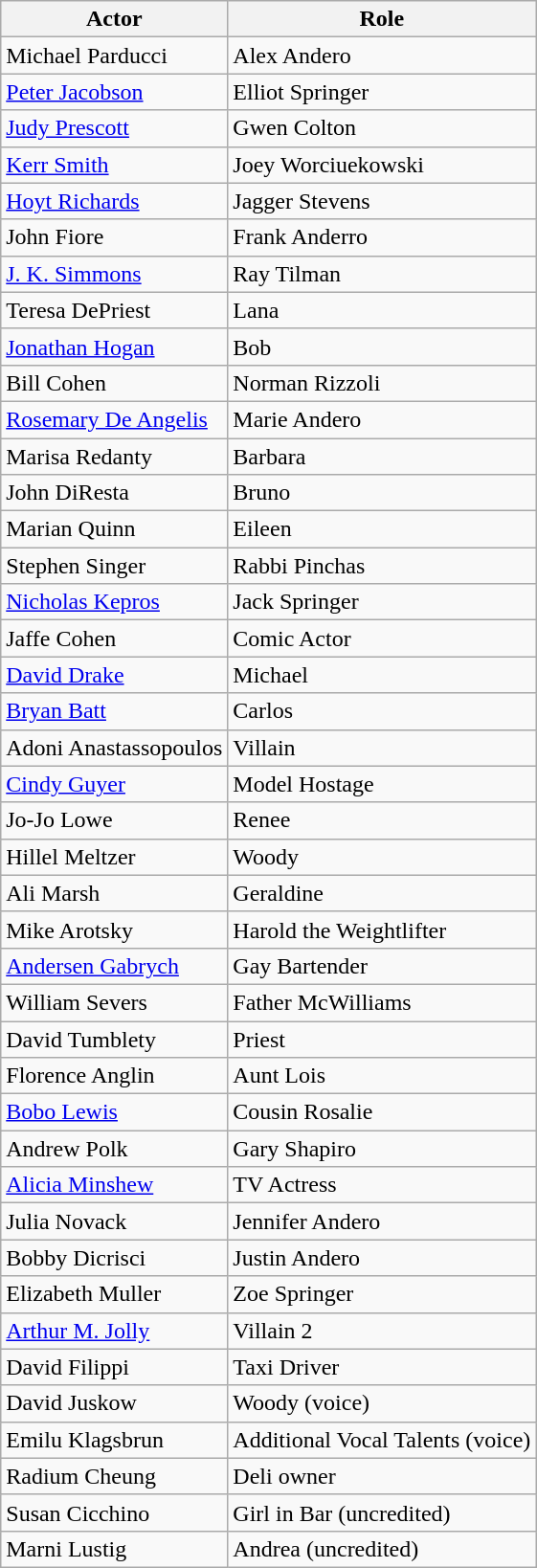<table class="wikitable">
<tr>
<th>Actor</th>
<th>Role</th>
</tr>
<tr>
<td>Michael Parducci</td>
<td>Alex Andero</td>
</tr>
<tr>
<td><a href='#'>Peter Jacobson</a></td>
<td>Elliot Springer</td>
</tr>
<tr>
<td><a href='#'>Judy Prescott</a></td>
<td>Gwen Colton</td>
</tr>
<tr>
<td><a href='#'>Kerr Smith</a></td>
<td>Joey Worciuekowski</td>
</tr>
<tr>
<td><a href='#'>Hoyt Richards</a></td>
<td>Jagger Stevens</td>
</tr>
<tr>
<td>John Fiore</td>
<td>Frank Anderro</td>
</tr>
<tr>
<td><a href='#'>J. K. Simmons</a></td>
<td>Ray Tilman</td>
</tr>
<tr>
<td>Teresa DePriest</td>
<td>Lana</td>
</tr>
<tr>
<td><a href='#'>Jonathan Hogan</a></td>
<td>Bob</td>
</tr>
<tr>
<td>Bill Cohen</td>
<td>Norman Rizzoli</td>
</tr>
<tr>
<td><a href='#'>Rosemary De Angelis</a></td>
<td>Marie Andero</td>
</tr>
<tr>
<td>Marisa Redanty</td>
<td>Barbara</td>
</tr>
<tr>
<td>John DiResta</td>
<td>Bruno</td>
</tr>
<tr>
<td>Marian Quinn</td>
<td>Eileen</td>
</tr>
<tr>
<td>Stephen Singer</td>
<td>Rabbi Pinchas</td>
</tr>
<tr>
<td><a href='#'>Nicholas Kepros</a></td>
<td>Jack Springer</td>
</tr>
<tr>
<td>Jaffe Cohen</td>
<td>Comic Actor</td>
</tr>
<tr>
<td><a href='#'>David Drake</a></td>
<td>Michael</td>
</tr>
<tr>
<td><a href='#'>Bryan Batt</a></td>
<td>Carlos</td>
</tr>
<tr>
<td>Adoni Anastassopoulos</td>
<td>Villain</td>
</tr>
<tr>
<td><a href='#'>Cindy Guyer</a></td>
<td>Model Hostage</td>
</tr>
<tr>
<td>Jo-Jo Lowe</td>
<td>Renee</td>
</tr>
<tr>
<td>Hillel Meltzer</td>
<td>Woody</td>
</tr>
<tr>
<td>Ali Marsh</td>
<td>Geraldine</td>
</tr>
<tr>
<td>Mike Arotsky</td>
<td>Harold the Weightlifter</td>
</tr>
<tr>
<td><a href='#'>Andersen Gabrych</a></td>
<td>Gay Bartender</td>
</tr>
<tr>
<td>William Severs</td>
<td>Father McWilliams</td>
</tr>
<tr>
<td>David Tumblety</td>
<td>Priest</td>
</tr>
<tr>
<td>Florence Anglin</td>
<td>Aunt Lois</td>
</tr>
<tr>
<td><a href='#'>Bobo Lewis</a></td>
<td>Cousin Rosalie</td>
</tr>
<tr>
<td>Andrew Polk</td>
<td>Gary Shapiro</td>
</tr>
<tr>
<td><a href='#'>Alicia Minshew</a></td>
<td>TV Actress</td>
</tr>
<tr>
<td>Julia Novack</td>
<td>Jennifer Andero</td>
</tr>
<tr>
<td>Bobby Dicrisci</td>
<td>Justin Andero</td>
</tr>
<tr>
<td>Elizabeth Muller</td>
<td>Zoe Springer</td>
</tr>
<tr>
<td><a href='#'>Arthur M. Jolly</a></td>
<td>Villain 2</td>
</tr>
<tr>
<td>David Filippi</td>
<td>Taxi Driver</td>
</tr>
<tr>
<td>David Juskow</td>
<td>Woody (voice)</td>
</tr>
<tr>
<td>Emilu Klagsbrun</td>
<td>Additional Vocal Talents (voice)</td>
</tr>
<tr>
<td>Radium Cheung</td>
<td>Deli owner</td>
</tr>
<tr>
<td>Susan Cicchino</td>
<td>Girl in Bar (uncredited)</td>
</tr>
<tr>
<td>Marni Lustig</td>
<td>Andrea (uncredited)</td>
</tr>
</table>
